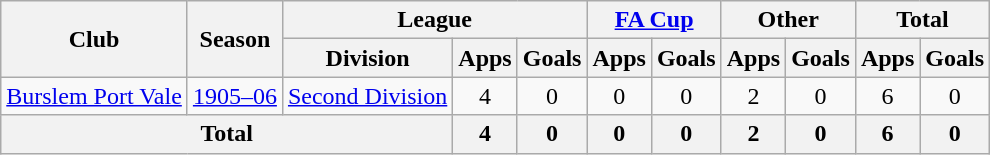<table class="wikitable" style="text-align:center">
<tr>
<th rowspan="2">Club</th>
<th rowspan="2">Season</th>
<th colspan="3">League</th>
<th colspan="2"><a href='#'>FA Cup</a></th>
<th colspan="2">Other</th>
<th colspan="2">Total</th>
</tr>
<tr>
<th>Division</th>
<th>Apps</th>
<th>Goals</th>
<th>Apps</th>
<th>Goals</th>
<th>Apps</th>
<th>Goals</th>
<th>Apps</th>
<th>Goals</th>
</tr>
<tr>
<td><a href='#'>Burslem Port Vale</a></td>
<td><a href='#'>1905–06</a></td>
<td><a href='#'>Second Division</a></td>
<td>4</td>
<td>0</td>
<td>0</td>
<td>0</td>
<td>2</td>
<td>0</td>
<td>6</td>
<td>0</td>
</tr>
<tr>
<th colspan="3">Total</th>
<th>4</th>
<th>0</th>
<th>0</th>
<th>0</th>
<th>2</th>
<th>0</th>
<th>6</th>
<th>0</th>
</tr>
</table>
